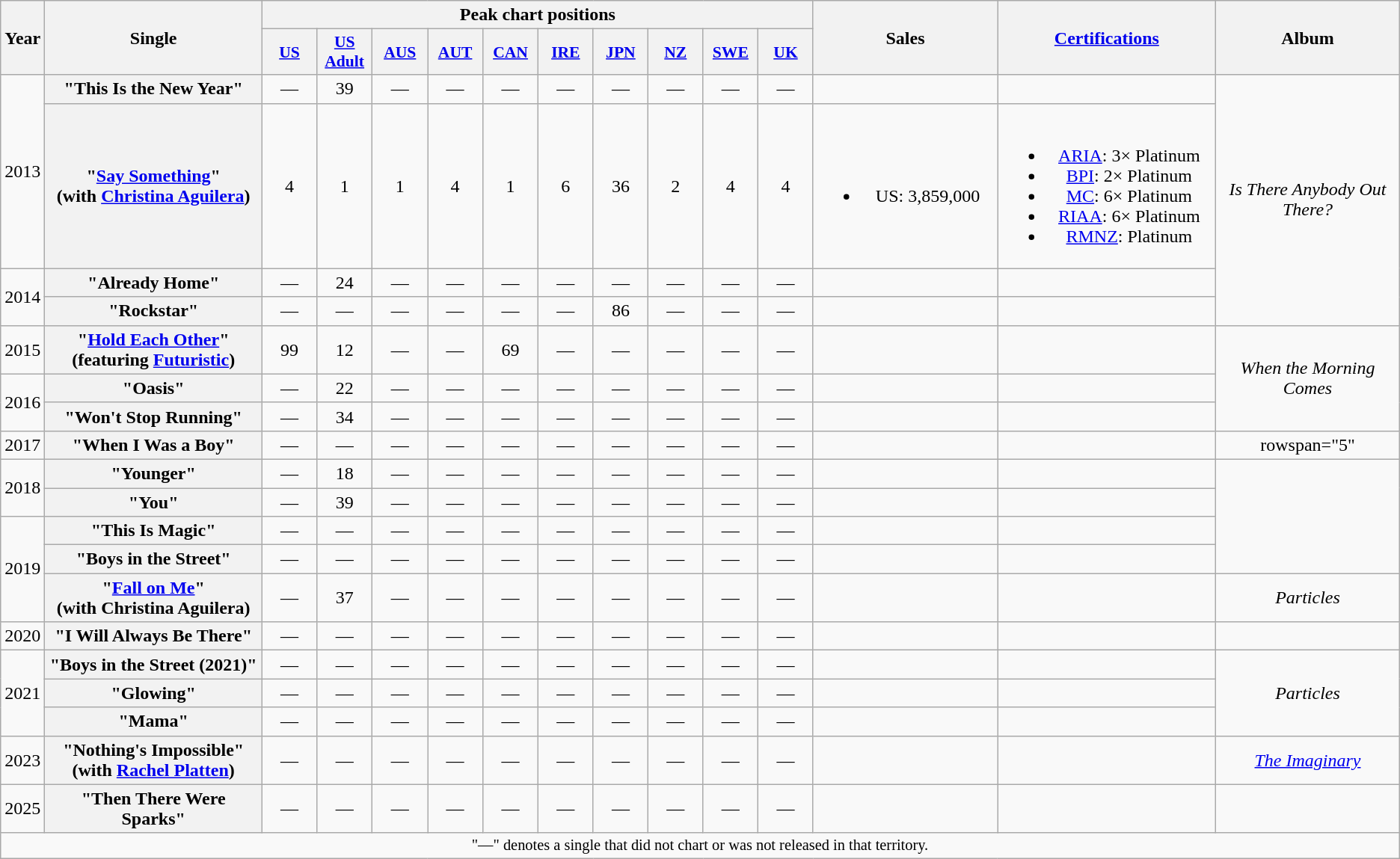<table class="wikitable plainrowheaders" style="text-align:center;">
<tr>
<th scope="col" rowspan="2" style="width:1em;">Year</th>
<th scope="col" rowspan="2" style="width:12em;">Single</th>
<th scope="col" colspan="10">Peak chart positions</th>
<th scope="col" rowspan="2" style="width:10em;">Sales</th>
<th scope="col" rowspan="2" style="width:12em;"><a href='#'>Certifications</a></th>
<th scope="col" rowspan="2" style="width:10em;">Album</th>
</tr>
<tr>
<th scope="col" style="width:3em;font-size:90%;"><a href='#'>US</a><br></th>
<th scope="col" style="width:3em;font-size:90%;"><a href='#'>US<br>Adult</a><br></th>
<th scope="col" style="width:3em;font-size:90%;"><a href='#'>AUS</a><br></th>
<th scope="col" style="width:3em;font-size:90%;"><a href='#'>AUT</a><br></th>
<th scope="col" style="width:3em;font-size:90%;"><a href='#'>CAN</a><br></th>
<th scope="col" style="width:3em;font-size:90%;"><a href='#'>IRE</a><br></th>
<th scope="col" style="width:3em;font-size:90%;"><a href='#'>JPN</a><br></th>
<th scope="col" style="width:3em;font-size:90%;"><a href='#'>NZ</a><br></th>
<th scope="col" style="width:3em;font-size:90%;"><a href='#'>SWE</a><br></th>
<th scope="col" style="width:3em;font-size:90%;"><a href='#'>UK</a><br></th>
</tr>
<tr>
<td rowspan="2">2013</td>
<th scope="row">"This Is the New Year"</th>
<td>—</td>
<td>39</td>
<td>—</td>
<td>—</td>
<td>—</td>
<td>—</td>
<td>—</td>
<td>—</td>
<td>—</td>
<td>—</td>
<td></td>
<td></td>
<td rowspan="4"><em>Is There Anybody Out There?</em></td>
</tr>
<tr>
<th scope="row">"<a href='#'>Say Something</a>"<br><span>(with <a href='#'>Christina Aguilera</a>)</span></th>
<td>4</td>
<td>1</td>
<td>1</td>
<td>4</td>
<td>1</td>
<td>6</td>
<td>36</td>
<td>2</td>
<td>4</td>
<td>4</td>
<td><br><ul><li>US: 3,859,000</li></ul></td>
<td><br><ul><li><a href='#'>ARIA</a>: 3× Platinum</li><li><a href='#'>BPI</a>: 2× Platinum</li><li><a href='#'>MC</a>: 6× Platinum</li><li><a href='#'>RIAA</a>: 6× Platinum</li><li><a href='#'>RMNZ</a>: Platinum</li></ul></td>
</tr>
<tr>
<td rowspan="2">2014</td>
<th scope="row">"Already Home"</th>
<td>—</td>
<td>24</td>
<td>—</td>
<td>—</td>
<td>—</td>
<td>—</td>
<td>—</td>
<td>—</td>
<td>—</td>
<td>—</td>
<td></td>
<td></td>
</tr>
<tr>
<th scope="row">"Rockstar"</th>
<td>—</td>
<td>—</td>
<td>—</td>
<td>—</td>
<td>—</td>
<td>—</td>
<td>86</td>
<td>—</td>
<td>—</td>
<td>—</td>
<td></td>
<td></td>
</tr>
<tr>
<td>2015</td>
<th scope="row">"<a href='#'>Hold Each Other</a>"<br><span>(featuring <a href='#'>Futuristic</a>)</span></th>
<td>99</td>
<td>12</td>
<td>—</td>
<td>—</td>
<td>69</td>
<td>—</td>
<td>—</td>
<td>—</td>
<td>—</td>
<td>—</td>
<td></td>
<td></td>
<td rowspan="3"><em>When the Morning Comes</em></td>
</tr>
<tr>
<td rowspan="2">2016</td>
<th scope="row">"Oasis"</th>
<td>—</td>
<td>22</td>
<td>—</td>
<td>—</td>
<td>—</td>
<td>—</td>
<td>—</td>
<td>—</td>
<td>—</td>
<td>—</td>
<td></td>
<td></td>
</tr>
<tr>
<th scope="row">"Won't Stop Running"</th>
<td>—</td>
<td>34</td>
<td>—</td>
<td>—</td>
<td>—</td>
<td>—</td>
<td>—</td>
<td>—</td>
<td>—</td>
<td>—</td>
<td></td>
<td></td>
</tr>
<tr>
<td>2017</td>
<th scope="row">"When I Was a Boy"</th>
<td>—</td>
<td>—</td>
<td>—</td>
<td>—</td>
<td>—</td>
<td>—</td>
<td>—</td>
<td>—</td>
<td>—</td>
<td>—</td>
<td></td>
<td></td>
<td>rowspan="5" </td>
</tr>
<tr>
<td rowspan="2">2018</td>
<th scope="row">"Younger"</th>
<td>—</td>
<td>18</td>
<td>—</td>
<td>—</td>
<td>—</td>
<td>—</td>
<td>—</td>
<td>—</td>
<td>—</td>
<td>—</td>
<td></td>
<td></td>
</tr>
<tr>
<th scope="row">"You"</th>
<td>—</td>
<td>39</td>
<td>—</td>
<td>—</td>
<td>—</td>
<td>—</td>
<td>—</td>
<td>—</td>
<td>—</td>
<td>—</td>
<td></td>
<td></td>
</tr>
<tr>
<td rowspan="3">2019</td>
<th scope="row">"This Is Magic"</th>
<td>—</td>
<td>—</td>
<td>—</td>
<td>—</td>
<td>—</td>
<td>—</td>
<td>—</td>
<td>—</td>
<td>—</td>
<td>—</td>
<td></td>
<td></td>
</tr>
<tr>
<th scope="row">"Boys in the Street"</th>
<td>—</td>
<td>—</td>
<td>—</td>
<td>—</td>
<td>—</td>
<td>—</td>
<td>—</td>
<td>—</td>
<td>—</td>
<td>—</td>
<td></td>
<td></td>
</tr>
<tr>
<th scope="row">"<a href='#'>Fall on Me</a>"<br><span>(with Christina Aguilera)</span></th>
<td>—</td>
<td>37</td>
<td>—</td>
<td>—</td>
<td>—</td>
<td>—</td>
<td>—</td>
<td>—</td>
<td>—</td>
<td>—</td>
<td></td>
<td></td>
<td><em>Particles</em></td>
</tr>
<tr>
<td>2020</td>
<th scope="row">"I Will Always Be There"</th>
<td>—</td>
<td>—</td>
<td>—</td>
<td>—</td>
<td>—</td>
<td>—</td>
<td>—</td>
<td>—</td>
<td>—</td>
<td>—</td>
<td></td>
<td></td>
<td></td>
</tr>
<tr>
<td rowspan="3">2021</td>
<th scope="row">"Boys in the Street (2021)"</th>
<td>—</td>
<td>—</td>
<td>—</td>
<td>—</td>
<td>—</td>
<td>—</td>
<td>—</td>
<td>—</td>
<td>—</td>
<td>—</td>
<td></td>
<td></td>
<td rowspan="3"><em>Particles</em></td>
</tr>
<tr>
<th scope="row">"Glowing"</th>
<td>—</td>
<td>—</td>
<td>—</td>
<td>—</td>
<td>—</td>
<td>—</td>
<td>—</td>
<td>—</td>
<td>—</td>
<td>—</td>
<td></td>
<td></td>
</tr>
<tr>
<th scope="row">"Mama"</th>
<td>—</td>
<td>—</td>
<td>—</td>
<td>—</td>
<td>—</td>
<td>—</td>
<td>—</td>
<td>—</td>
<td>—</td>
<td>—</td>
<td></td>
<td></td>
</tr>
<tr>
<td>2023</td>
<th scope="row">"Nothing's Impossible"<br><span>(with <a href='#'>Rachel Platten</a>)</span></th>
<td>—</td>
<td>—</td>
<td>—</td>
<td>—</td>
<td>—</td>
<td>—</td>
<td>—</td>
<td>—</td>
<td>—</td>
<td>—</td>
<td></td>
<td></td>
<td><em><a href='#'>The Imaginary</a></em></td>
</tr>
<tr>
<td>2025</td>
<th scope="row">"Then There Were Sparks"</th>
<td>—</td>
<td>—</td>
<td>—</td>
<td>—</td>
<td>—</td>
<td>—</td>
<td>—</td>
<td>—</td>
<td>—</td>
<td>—</td>
<td></td>
<td></td>
</tr>
<tr>
<td colspan="15" style="font-size:85%;">"—" denotes a single that did not chart or was not released in that territory.</td>
</tr>
</table>
